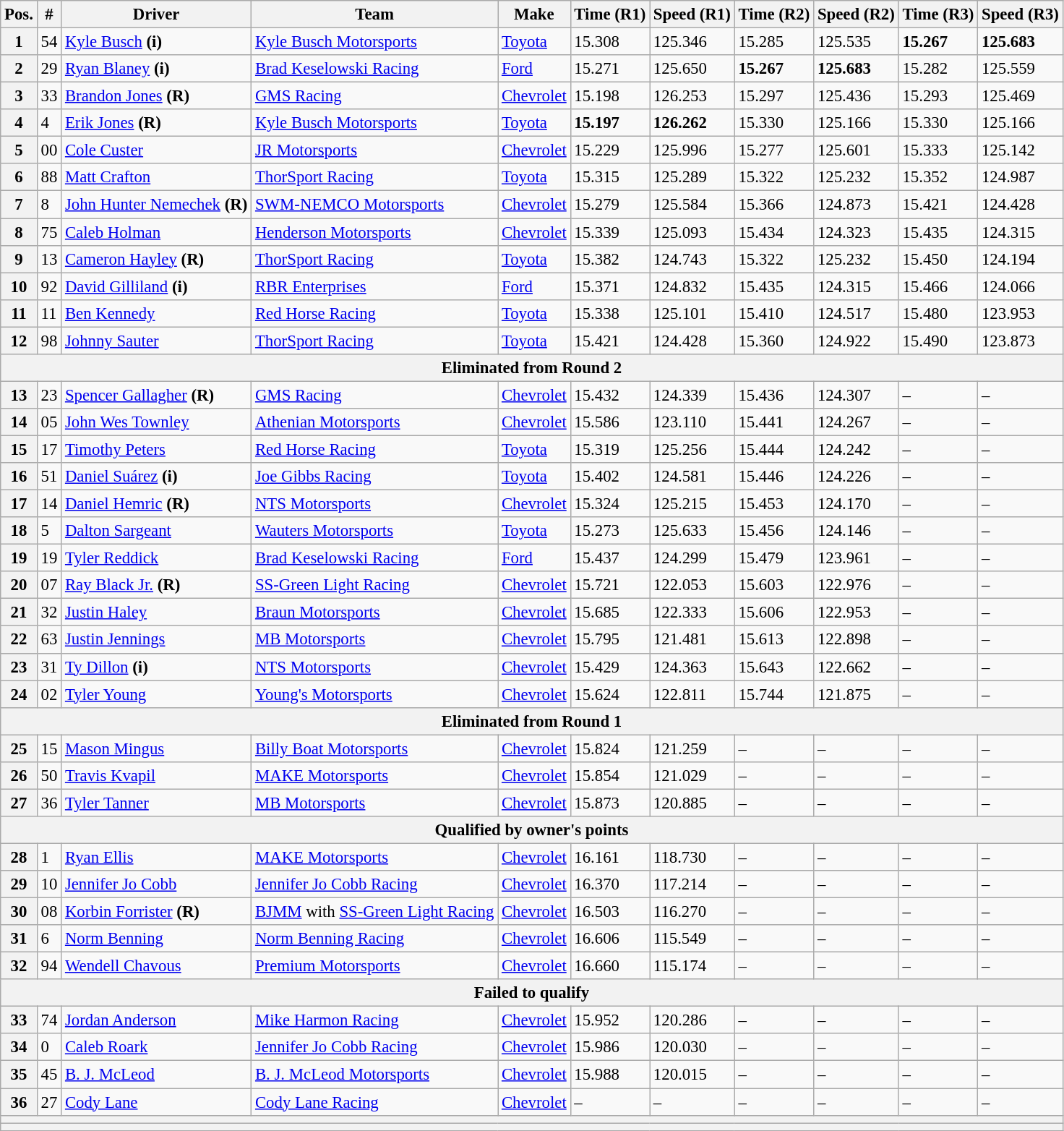<table class="wikitable" style="font-size:95%">
<tr>
<th>Pos.</th>
<th>#</th>
<th>Driver</th>
<th>Team</th>
<th>Make</th>
<th>Time (R1)</th>
<th>Speed (R1)</th>
<th>Time (R2)</th>
<th>Speed (R2)</th>
<th>Time (R3)</th>
<th>Speed (R3)</th>
</tr>
<tr>
<th>1</th>
<td>54</td>
<td><a href='#'>Kyle Busch</a> <strong>(i)</strong></td>
<td><a href='#'>Kyle Busch Motorsports</a></td>
<td><a href='#'>Toyota</a></td>
<td>15.308</td>
<td>125.346</td>
<td>15.285</td>
<td>125.535</td>
<td><strong>15.267</strong></td>
<td><strong>125.683</strong></td>
</tr>
<tr>
<th>2</th>
<td>29</td>
<td><a href='#'>Ryan Blaney</a> <strong>(i)</strong></td>
<td><a href='#'>Brad Keselowski Racing</a></td>
<td><a href='#'>Ford</a></td>
<td>15.271</td>
<td>125.650</td>
<td><strong>15.267</strong></td>
<td><strong>125.683</strong></td>
<td>15.282</td>
<td>125.559</td>
</tr>
<tr>
<th>3</th>
<td>33</td>
<td><a href='#'>Brandon Jones</a> <strong>(R)</strong></td>
<td><a href='#'>GMS Racing</a></td>
<td><a href='#'>Chevrolet</a></td>
<td>15.198</td>
<td>126.253</td>
<td>15.297</td>
<td>125.436</td>
<td>15.293</td>
<td>125.469</td>
</tr>
<tr>
<th>4</th>
<td>4</td>
<td><a href='#'>Erik Jones</a> <strong>(R)</strong></td>
<td><a href='#'>Kyle Busch Motorsports</a></td>
<td><a href='#'>Toyota</a></td>
<td><strong>15.197</strong></td>
<td><strong>126.262</strong></td>
<td>15.330</td>
<td>125.166</td>
<td>15.330</td>
<td>125.166</td>
</tr>
<tr>
<th>5</th>
<td>00</td>
<td><a href='#'>Cole Custer</a></td>
<td><a href='#'>JR Motorsports</a></td>
<td><a href='#'>Chevrolet</a></td>
<td>15.229</td>
<td>125.996</td>
<td>15.277</td>
<td>125.601</td>
<td>15.333</td>
<td>125.142</td>
</tr>
<tr>
<th>6</th>
<td>88</td>
<td><a href='#'>Matt Crafton</a></td>
<td><a href='#'>ThorSport Racing</a></td>
<td><a href='#'>Toyota</a></td>
<td>15.315</td>
<td>125.289</td>
<td>15.322</td>
<td>125.232</td>
<td>15.352</td>
<td>124.987</td>
</tr>
<tr>
<th>7</th>
<td>8</td>
<td><a href='#'>John Hunter Nemechek</a> <strong>(R)</strong></td>
<td><a href='#'>SWM-NEMCO Motorsports</a></td>
<td><a href='#'>Chevrolet</a></td>
<td>15.279</td>
<td>125.584</td>
<td>15.366</td>
<td>124.873</td>
<td>15.421</td>
<td>124.428</td>
</tr>
<tr>
<th>8</th>
<td>75</td>
<td><a href='#'>Caleb Holman</a></td>
<td><a href='#'>Henderson Motorsports</a></td>
<td><a href='#'>Chevrolet</a></td>
<td>15.339</td>
<td>125.093</td>
<td>15.434</td>
<td>124.323</td>
<td>15.435</td>
<td>124.315</td>
</tr>
<tr>
<th>9</th>
<td>13</td>
<td><a href='#'>Cameron Hayley</a> <strong>(R)</strong></td>
<td><a href='#'>ThorSport Racing</a></td>
<td><a href='#'>Toyota</a></td>
<td>15.382</td>
<td>124.743</td>
<td>15.322</td>
<td>125.232</td>
<td>15.450</td>
<td>124.194</td>
</tr>
<tr>
<th>10</th>
<td>92</td>
<td><a href='#'>David Gilliland</a> <strong>(i)</strong></td>
<td><a href='#'>RBR Enterprises</a></td>
<td><a href='#'>Ford</a></td>
<td>15.371</td>
<td>124.832</td>
<td>15.435</td>
<td>124.315</td>
<td>15.466</td>
<td>124.066</td>
</tr>
<tr>
<th>11</th>
<td>11</td>
<td><a href='#'>Ben Kennedy</a></td>
<td><a href='#'>Red Horse Racing</a></td>
<td><a href='#'>Toyota</a></td>
<td>15.338</td>
<td>125.101</td>
<td>15.410</td>
<td>124.517</td>
<td>15.480</td>
<td>123.953</td>
</tr>
<tr>
<th>12</th>
<td>98</td>
<td><a href='#'>Johnny Sauter</a></td>
<td><a href='#'>ThorSport Racing</a></td>
<td><a href='#'>Toyota</a></td>
<td>15.421</td>
<td>124.428</td>
<td>15.360</td>
<td>124.922</td>
<td>15.490</td>
<td>123.873</td>
</tr>
<tr>
<th colspan="11">Eliminated from Round 2</th>
</tr>
<tr>
<th>13</th>
<td>23</td>
<td><a href='#'>Spencer Gallagher</a> <strong>(R)</strong></td>
<td><a href='#'>GMS Racing</a></td>
<td><a href='#'>Chevrolet</a></td>
<td>15.432</td>
<td>124.339</td>
<td>15.436</td>
<td>124.307</td>
<td>–</td>
<td>–</td>
</tr>
<tr>
<th>14</th>
<td>05</td>
<td><a href='#'>John Wes Townley</a></td>
<td><a href='#'>Athenian Motorsports</a></td>
<td><a href='#'>Chevrolet</a></td>
<td>15.586</td>
<td>123.110</td>
<td>15.441</td>
<td>124.267</td>
<td>–</td>
<td>–</td>
</tr>
<tr>
<th>15</th>
<td>17</td>
<td><a href='#'>Timothy Peters</a></td>
<td><a href='#'>Red Horse Racing</a></td>
<td><a href='#'>Toyota</a></td>
<td>15.319</td>
<td>125.256</td>
<td>15.444</td>
<td>124.242</td>
<td>–</td>
<td>–</td>
</tr>
<tr>
<th>16</th>
<td>51</td>
<td><a href='#'>Daniel Suárez</a> <strong>(i)</strong></td>
<td><a href='#'>Joe Gibbs Racing</a></td>
<td><a href='#'>Toyota</a></td>
<td>15.402</td>
<td>124.581</td>
<td>15.446</td>
<td>124.226</td>
<td>–</td>
<td>–</td>
</tr>
<tr>
<th>17</th>
<td>14</td>
<td><a href='#'>Daniel Hemric</a> <strong>(R)</strong></td>
<td><a href='#'>NTS Motorsports</a></td>
<td><a href='#'>Chevrolet</a></td>
<td>15.324</td>
<td>125.215</td>
<td>15.453</td>
<td>124.170</td>
<td>–</td>
<td>–</td>
</tr>
<tr>
<th>18</th>
<td>5</td>
<td><a href='#'>Dalton Sargeant</a></td>
<td><a href='#'>Wauters Motorsports</a></td>
<td><a href='#'>Toyota</a></td>
<td>15.273</td>
<td>125.633</td>
<td>15.456</td>
<td>124.146</td>
<td>–</td>
<td>–</td>
</tr>
<tr>
<th>19</th>
<td>19</td>
<td><a href='#'>Tyler Reddick</a></td>
<td><a href='#'>Brad Keselowski Racing</a></td>
<td><a href='#'>Ford</a></td>
<td>15.437</td>
<td>124.299</td>
<td>15.479</td>
<td>123.961</td>
<td>–</td>
<td>–</td>
</tr>
<tr>
<th>20</th>
<td>07</td>
<td><a href='#'>Ray Black Jr.</a> <strong>(R)</strong></td>
<td><a href='#'>SS-Green Light Racing</a></td>
<td><a href='#'>Chevrolet</a></td>
<td>15.721</td>
<td>122.053</td>
<td>15.603</td>
<td>122.976</td>
<td>–</td>
<td>–</td>
</tr>
<tr>
<th>21</th>
<td>32</td>
<td><a href='#'>Justin Haley</a></td>
<td><a href='#'>Braun Motorsports</a></td>
<td><a href='#'>Chevrolet</a></td>
<td>15.685</td>
<td>122.333</td>
<td>15.606</td>
<td>122.953</td>
<td>–</td>
<td>–</td>
</tr>
<tr>
<th>22</th>
<td>63</td>
<td><a href='#'>Justin Jennings</a></td>
<td><a href='#'>MB Motorsports</a></td>
<td><a href='#'>Chevrolet</a></td>
<td>15.795</td>
<td>121.481</td>
<td>15.613</td>
<td>122.898</td>
<td>–</td>
<td>–</td>
</tr>
<tr>
<th>23</th>
<td>31</td>
<td><a href='#'>Ty Dillon</a> <strong>(i)</strong></td>
<td><a href='#'>NTS Motorsports</a></td>
<td><a href='#'>Chevrolet</a></td>
<td>15.429</td>
<td>124.363</td>
<td>15.643</td>
<td>122.662</td>
<td>–</td>
<td>–</td>
</tr>
<tr>
<th>24</th>
<td>02</td>
<td><a href='#'>Tyler Young</a></td>
<td><a href='#'>Young's Motorsports</a></td>
<td><a href='#'>Chevrolet</a></td>
<td>15.624</td>
<td>122.811</td>
<td>15.744</td>
<td>121.875</td>
<td>–</td>
<td>–</td>
</tr>
<tr>
<th colspan="11">Eliminated from Round 1</th>
</tr>
<tr>
<th>25</th>
<td>15</td>
<td><a href='#'>Mason Mingus</a></td>
<td><a href='#'>Billy Boat Motorsports</a></td>
<td><a href='#'>Chevrolet</a></td>
<td>15.824</td>
<td>121.259</td>
<td>–</td>
<td>–</td>
<td>–</td>
<td>–</td>
</tr>
<tr>
<th>26</th>
<td>50</td>
<td><a href='#'>Travis Kvapil</a></td>
<td><a href='#'>MAKE Motorsports</a></td>
<td><a href='#'>Chevrolet</a></td>
<td>15.854</td>
<td>121.029</td>
<td>–</td>
<td>–</td>
<td>–</td>
<td>–</td>
</tr>
<tr>
<th>27</th>
<td>36</td>
<td><a href='#'>Tyler Tanner</a></td>
<td><a href='#'>MB Motorsports</a></td>
<td><a href='#'>Chevrolet</a></td>
<td>15.873</td>
<td>120.885</td>
<td>–</td>
<td>–</td>
<td>–</td>
<td>–</td>
</tr>
<tr>
<th colspan="11">Qualified by owner's points</th>
</tr>
<tr>
<th>28</th>
<td>1</td>
<td><a href='#'>Ryan Ellis</a></td>
<td><a href='#'>MAKE Motorsports</a></td>
<td><a href='#'>Chevrolet</a></td>
<td>16.161</td>
<td>118.730</td>
<td>–</td>
<td>–</td>
<td>–</td>
<td>–</td>
</tr>
<tr>
<th>29</th>
<td>10</td>
<td><a href='#'>Jennifer Jo Cobb</a></td>
<td><a href='#'>Jennifer Jo Cobb Racing</a></td>
<td><a href='#'>Chevrolet</a></td>
<td>16.370</td>
<td>117.214</td>
<td>–</td>
<td>–</td>
<td>–</td>
<td>–</td>
</tr>
<tr>
<th>30</th>
<td>08</td>
<td><a href='#'>Korbin Forrister</a> <strong>(R)</strong></td>
<td><a href='#'>BJMM</a> with <a href='#'>SS-Green Light Racing</a></td>
<td><a href='#'>Chevrolet</a></td>
<td>16.503</td>
<td>116.270</td>
<td>–</td>
<td>–</td>
<td>–</td>
<td>–</td>
</tr>
<tr>
<th>31</th>
<td>6</td>
<td><a href='#'>Norm Benning</a></td>
<td><a href='#'>Norm Benning Racing</a></td>
<td><a href='#'>Chevrolet</a></td>
<td>16.606</td>
<td>115.549</td>
<td>–</td>
<td>–</td>
<td>–</td>
<td>–</td>
</tr>
<tr>
<th>32</th>
<td>94</td>
<td><a href='#'>Wendell Chavous</a></td>
<td><a href='#'>Premium Motorsports</a></td>
<td><a href='#'>Chevrolet</a></td>
<td>16.660</td>
<td>115.174</td>
<td>–</td>
<td>–</td>
<td>–</td>
<td>–</td>
</tr>
<tr>
<th colspan="11">Failed to qualify</th>
</tr>
<tr>
<th>33</th>
<td>74</td>
<td><a href='#'>Jordan Anderson</a></td>
<td><a href='#'>Mike Harmon Racing</a></td>
<td><a href='#'>Chevrolet</a></td>
<td>15.952</td>
<td>120.286</td>
<td>–</td>
<td>–</td>
<td>–</td>
<td>–</td>
</tr>
<tr>
<th>34</th>
<td>0</td>
<td><a href='#'>Caleb Roark</a></td>
<td><a href='#'>Jennifer Jo Cobb Racing</a></td>
<td><a href='#'>Chevrolet</a></td>
<td>15.986</td>
<td>120.030</td>
<td>–</td>
<td>–</td>
<td>–</td>
<td>–</td>
</tr>
<tr>
<th>35</th>
<td>45</td>
<td><a href='#'>B. J. McLeod</a></td>
<td><a href='#'>B. J. McLeod Motorsports</a></td>
<td><a href='#'>Chevrolet</a></td>
<td>15.988</td>
<td>120.015</td>
<td>–</td>
<td>–</td>
<td>–</td>
<td>–</td>
</tr>
<tr>
<th>36</th>
<td>27</td>
<td><a href='#'>Cody Lane</a></td>
<td><a href='#'>Cody Lane Racing</a></td>
<td><a href='#'>Chevrolet</a></td>
<td>–</td>
<td>–</td>
<td>–</td>
<td>–</td>
<td>–</td>
<td>–</td>
</tr>
<tr>
<th colspan="11"></th>
</tr>
<tr>
<th colspan="11"></th>
</tr>
</table>
